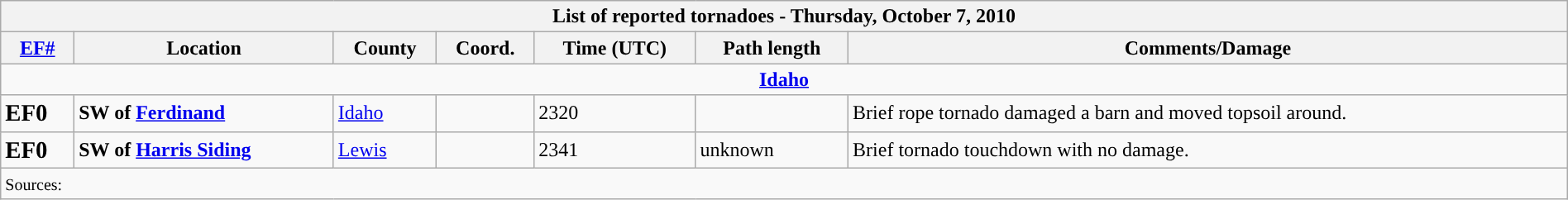<table class="wikitable collapsible" width="100%">
<tr>
<th colspan="7">List of reported tornadoes - Thursday, October 7, 2010</th>
</tr>
<tr>
<th><a href='#'>EF#</a></th>
<th>Location</th>
<th>County</th>
<th>Coord.</th>
<th>Time (UTC)</th>
<th>Path length</th>
<th>Comments/Damage</th>
</tr>
<tr>
<td colspan="7" align=center><strong><a href='#'>Idaho</a></strong></td>
</tr>
<tr>
<td><big><strong>EF0</strong></big></td>
<td><strong>SW of <a href='#'>Ferdinand</a></strong></td>
<td><a href='#'>Idaho</a></td>
<td></td>
<td>2320</td>
<td></td>
<td>Brief rope tornado damaged a barn and moved topsoil around.</td>
</tr>
<tr>
<td><big><strong>EF0</strong></big></td>
<td><strong>SW of <a href='#'>Harris Siding</a></strong></td>
<td><a href='#'>Lewis</a></td>
<td></td>
<td>2341</td>
<td>unknown</td>
<td>Brief tornado touchdown with no damage.</td>
</tr>
<tr>
<td colspan="7"><small>Sources: </small></td>
</tr>
</table>
